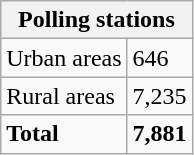<table class="wikitable">
<tr>
<th colspan="2">Polling stations</th>
</tr>
<tr>
<td>Urban areas</td>
<td>646</td>
</tr>
<tr>
<td>Rural areas</td>
<td>7,235</td>
</tr>
<tr>
<td><strong>Total</strong></td>
<td><strong>7,881</strong></td>
</tr>
</table>
